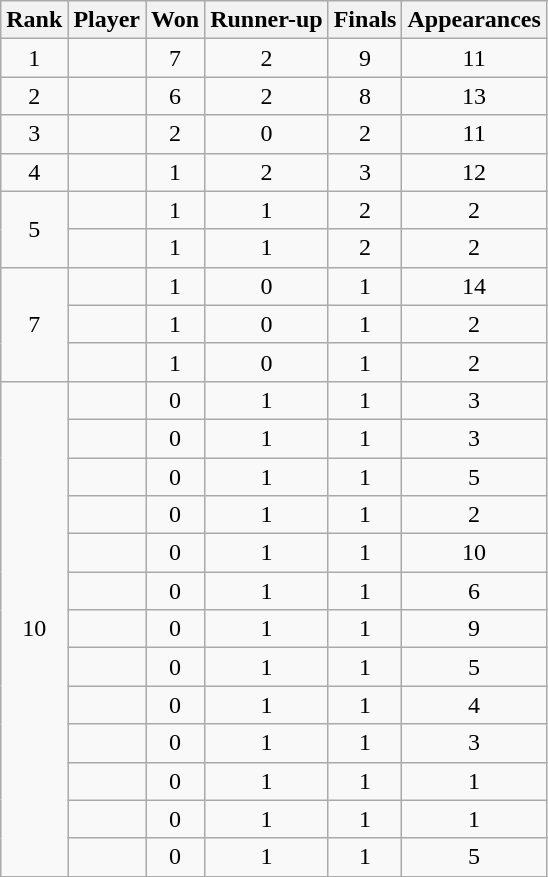<table class="wikitable sortable">
<tr>
<th>Rank</th>
<th>Player</th>
<th>Won</th>
<th>Runner-up</th>
<th>Finals</th>
<th>Appearances</th>
</tr>
<tr>
<td align=center rowspan="1">1</td>
<td></td>
<td align=center>7</td>
<td align=center>2</td>
<td align=center>9</td>
<td align=center>11</td>
</tr>
<tr>
<td align=center rowspan="1">2</td>
<td></td>
<td align=center>6</td>
<td align=center>2</td>
<td align=center>8</td>
<td align=center>13</td>
</tr>
<tr>
<td align=center rowspan="1">3</td>
<td></td>
<td align=center>2</td>
<td align=center>0</td>
<td align=center>2</td>
<td align=center>11</td>
</tr>
<tr>
<td align=center rowspan="1">4</td>
<td></td>
<td align=center>1</td>
<td align=center>2</td>
<td align=center>3</td>
<td align=center>12</td>
</tr>
<tr>
<td align=center rowspan="2">5</td>
<td></td>
<td align=center>1</td>
<td align=center>1</td>
<td align=center>2</td>
<td align=center>2</td>
</tr>
<tr>
<td></td>
<td align=center>1</td>
<td align=center>1</td>
<td align=center>2</td>
<td align=center>2</td>
</tr>
<tr>
<td align=center rowspan="3">7</td>
<td></td>
<td align=center>1</td>
<td align=center>0</td>
<td align=center>1</td>
<td align=center>14</td>
</tr>
<tr>
<td></td>
<td align=center>1</td>
<td align=center>0</td>
<td align=center>1</td>
<td align=center>2</td>
</tr>
<tr>
<td></td>
<td align=center>1</td>
<td align=center>0</td>
<td align=center>1</td>
<td align=center>2</td>
</tr>
<tr>
<td align=center rowspan="15">10</td>
<td></td>
<td align=center>0</td>
<td align=center>1</td>
<td align=center>1</td>
<td align=center>3</td>
</tr>
<tr>
<td></td>
<td align=center>0</td>
<td align=center>1</td>
<td align=center>1</td>
<td align=center>3</td>
</tr>
<tr>
<td></td>
<td align=center>0</td>
<td align=center>1</td>
<td align=center>1</td>
<td align=center>5</td>
</tr>
<tr>
<td></td>
<td align=center>0</td>
<td align=center>1</td>
<td align=center>1</td>
<td align=center>2</td>
</tr>
<tr>
<td></td>
<td align=center>0</td>
<td align=center>1</td>
<td align=center>1</td>
<td align=center>10</td>
</tr>
<tr>
<td></td>
<td align=center>0</td>
<td align=center>1</td>
<td align=center>1</td>
<td align=center>6</td>
</tr>
<tr>
<td></td>
<td align=center>0</td>
<td align=center>1</td>
<td align=center>1</td>
<td align=center>9</td>
</tr>
<tr>
<td></td>
<td align=center>0</td>
<td align=center>1</td>
<td align=center>1</td>
<td align=center>5</td>
</tr>
<tr>
<td></td>
<td align=center>0</td>
<td align=center>1</td>
<td align=center>1</td>
<td align=center>4</td>
</tr>
<tr>
<td></td>
<td align=center>0</td>
<td align=center>1</td>
<td align=center>1</td>
<td align=center>3</td>
</tr>
<tr>
<td></td>
<td align=center>0</td>
<td align=center>1</td>
<td align=center>1</td>
<td align=center>1</td>
</tr>
<tr>
<td></td>
<td align=center>0</td>
<td align=center>1</td>
<td align=center>1</td>
<td align=center>1</td>
</tr>
<tr>
<td></td>
<td align=center>0</td>
<td align=center>1</td>
<td align=center>1</td>
<td align=center>5</td>
</tr>
</table>
